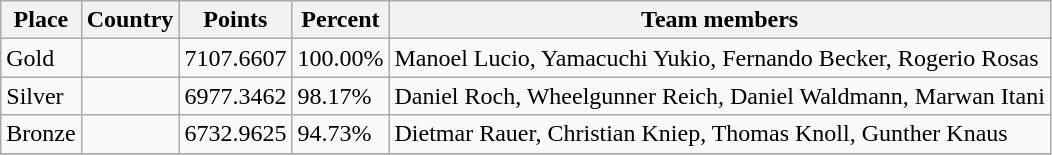<table class="wikitable sortable" style="text-align: left;">
<tr>
<th>Place</th>
<th>Country</th>
<th>Points</th>
<th>Percent</th>
<th>Team members</th>
</tr>
<tr>
<td> Gold</td>
<td></td>
<td>7107.6607</td>
<td>100.00%</td>
<td>Manoel Lucio, Yamacuchi Yukio, Fernando Becker, Rogerio Rosas</td>
</tr>
<tr>
<td> Silver</td>
<td></td>
<td>6977.3462</td>
<td>98.17%</td>
<td>Daniel Roch, Wheelgunner Reich, Daniel Waldmann, Marwan Itani</td>
</tr>
<tr>
<td> Bronze</td>
<td></td>
<td>6732.9625</td>
<td>94.73%</td>
<td>Dietmar Rauer, Christian Kniep, Thomas Knoll, Gunther Knaus</td>
</tr>
<tr>
</tr>
</table>
